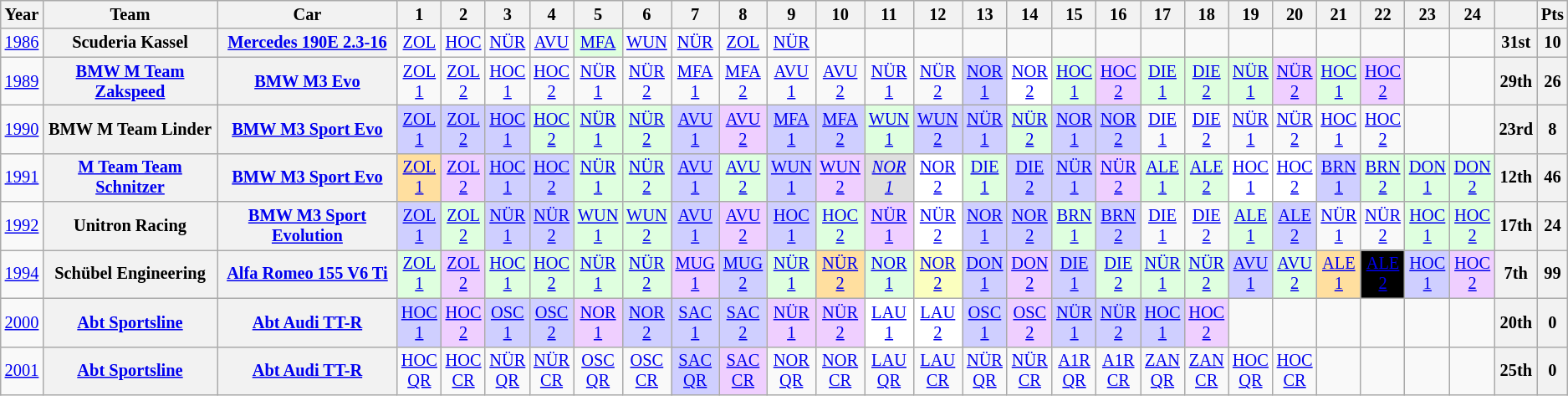<table class="wikitable" border="1" style="text-align:center; font-size:85%;">
<tr>
<th>Year</th>
<th>Team</th>
<th>Car</th>
<th>1</th>
<th>2</th>
<th>3</th>
<th>4</th>
<th>5</th>
<th>6</th>
<th>7</th>
<th>8</th>
<th>9</th>
<th>10</th>
<th>11</th>
<th>12</th>
<th>13</th>
<th>14</th>
<th>15</th>
<th>16</th>
<th>17</th>
<th>18</th>
<th>19</th>
<th>20</th>
<th>21</th>
<th>22</th>
<th>23</th>
<th>24</th>
<th></th>
<th>Pts</th>
</tr>
<tr>
<td><a href='#'>1986</a></td>
<th>Scuderia Kassel</th>
<th><a href='#'>Mercedes 190E 2.3-16</a></th>
<td><a href='#'>ZOL</a></td>
<td><a href='#'>HOC</a></td>
<td><a href='#'>NÜR</a></td>
<td><a href='#'>AVU</a></td>
<td style="background:#DFFFDF;"><a href='#'>MFA</a><br></td>
<td><a href='#'>WUN</a></td>
<td><a href='#'>NÜR</a></td>
<td><a href='#'>ZOL</a></td>
<td><a href='#'>NÜR</a></td>
<td></td>
<td></td>
<td></td>
<td></td>
<td></td>
<td></td>
<td></td>
<td></td>
<td></td>
<td></td>
<td></td>
<td></td>
<td></td>
<td></td>
<td></td>
<th>31st</th>
<th>10</th>
</tr>
<tr>
<td><a href='#'>1989</a></td>
<th><a href='#'>BMW M Team Zakspeed</a></th>
<th><a href='#'>BMW M3 Evo</a></th>
<td><a href='#'>ZOL<br>1</a></td>
<td><a href='#'>ZOL<br>2</a></td>
<td><a href='#'>HOC<br>1</a></td>
<td><a href='#'>HOC<br>2</a></td>
<td><a href='#'>NÜR<br>1</a></td>
<td><a href='#'>NÜR<br>2</a></td>
<td><a href='#'>MFA<br>1</a></td>
<td><a href='#'>MFA<br>2</a></td>
<td><a href='#'>AVU<br>1</a></td>
<td><a href='#'>AVU<br>2</a></td>
<td><a href='#'>NÜR<br>1</a></td>
<td><a href='#'>NÜR<br>2</a></td>
<td style="background:#CFCFFF;"><a href='#'>NOR<br>1</a><br></td>
<td style="background:#FFFFFF;"><a href='#'>NOR<br>2</a><br></td>
<td style="background:#DFFFDF;"><a href='#'>HOC<br>1</a><br></td>
<td style="background:#EFCFFF;"><a href='#'>HOC<br>2</a><br></td>
<td style="background:#DFFFDF;"><a href='#'>DIE<br>1</a><br></td>
<td style="background:#DFFFDF;"><a href='#'>DIE<br>2</a><br></td>
<td style="background:#DFFFDF;"><a href='#'>NÜR<br>1</a><br></td>
<td style="background:#EFCFFF;"><a href='#'>NÜR<br>2</a><br></td>
<td style="background:#DFFFDF;"><a href='#'>HOC<br>1</a><br></td>
<td style="background:#EFCFFF;"><a href='#'>HOC<br>2</a><br></td>
<td></td>
<td></td>
<th>29th</th>
<th>26</th>
</tr>
<tr>
<td><a href='#'>1990</a></td>
<th>BMW M Team Linder</th>
<th><a href='#'>BMW M3 Sport Evo</a></th>
<td style="background:#CFCFFF;"><a href='#'>ZOL<br>1</a><br></td>
<td style="background:#CFCFFF;"><a href='#'>ZOL<br>2</a><br></td>
<td style="background:#CFCFFF;"><a href='#'>HOC<br>1</a><br></td>
<td style="background:#DFFFDF;"><a href='#'>HOC<br>2</a><br></td>
<td style="background:#DFFFDF;"><a href='#'>NÜR<br>1</a><br></td>
<td style="background:#DFFFDF;"><a href='#'>NÜR<br>2</a><br></td>
<td style="background:#CFCFFF;"><a href='#'>AVU<br>1</a><br></td>
<td style="background:#EFCFFF;"><a href='#'>AVU<br>2</a><br></td>
<td style="background:#CFCFFF;"><a href='#'>MFA<br>1</a><br></td>
<td style="background:#CFCFFF;"><a href='#'>MFA<br>2</a><br></td>
<td style="background:#DFFFDF;"><a href='#'>WUN<br>1</a><br></td>
<td style="background:#CFCFFF;"><a href='#'>WUN<br>2</a><br></td>
<td style="background:#CFCFFF;"><a href='#'>NÜR<br>1</a><br></td>
<td style="background:#DFFFDF;"><a href='#'>NÜR<br>2</a><br></td>
<td style="background:#CFCFFF;"><a href='#'>NOR<br>1</a><br></td>
<td style="background:#CFCFFF;"><a href='#'>NOR<br>2</a><br></td>
<td><a href='#'>DIE<br>1</a></td>
<td><a href='#'>DIE<br>2</a></td>
<td><a href='#'>NÜR<br>1</a></td>
<td><a href='#'>NÜR<br>2</a></td>
<td><a href='#'>HOC<br>1</a></td>
<td><a href='#'>HOC<br>2</a></td>
<td></td>
<td></td>
<th>23rd</th>
<th>8</th>
</tr>
<tr>
<td><a href='#'>1991</a></td>
<th><a href='#'>M Team Team Schnitzer</a></th>
<th><a href='#'>BMW M3 Sport Evo</a></th>
<td style="background:#FFDF9F;"><a href='#'>ZOL<br>1</a><br></td>
<td style="background:#EFCFFF;"><a href='#'>ZOL<br>2</a><br></td>
<td style="background:#CFCFFF;"><a href='#'>HOC<br>1</a><br></td>
<td style="background:#CFCFFF;"><a href='#'>HOC<br>2</a><br></td>
<td style="background:#DFFFDF;"><a href='#'>NÜR<br>1</a><br></td>
<td style="background:#DFFFDF;"><a href='#'>NÜR<br>2</a><br></td>
<td style="background:#CFCFFF;"><a href='#'>AVU<br>1</a><br></td>
<td style="background:#DFFFDF;"><a href='#'>AVU<br>2</a><br></td>
<td style="background:#CFCFFF;"><a href='#'>WUN<br>1</a><br></td>
<td style="background:#EFCFFF;"><a href='#'>WUN<br>2</a><br></td>
<td style="background:#DFDFDF;"><em><a href='#'>NOR<br>1</a></em><br></td>
<td style="background:#FFFFFF;"><a href='#'>NOR<br>2</a><br></td>
<td style="background:#DFFFDF;"><a href='#'>DIE<br>1</a><br></td>
<td style="background:#CFCFFF;"><a href='#'>DIE<br>2</a><br></td>
<td style="background:#CFCFFF;"><a href='#'>NÜR<br>1</a><br></td>
<td style="background:#EFCFFF;"><a href='#'>NÜR<br>2</a><br></td>
<td style="background:#DFFFDF;"><a href='#'>ALE<br>1</a><br></td>
<td style="background:#DFFFDF;"><a href='#'>ALE<br>2</a><br></td>
<td style="background:#FFFFFF;"><a href='#'>HOC<br>1</a><br></td>
<td style="background:#FFFFFF;"><a href='#'>HOC<br>2</a><br></td>
<td style="background:#CFCFFF;"><a href='#'>BRN<br>1</a><br></td>
<td style="background:#DFFFDF;"><a href='#'>BRN<br>2</a><br></td>
<td style="background:#DFFFDF;"><a href='#'>DON<br>1</a><br></td>
<td style="background:#DFFFDF;"><a href='#'>DON<br>2</a><br></td>
<th>12th</th>
<th>46</th>
</tr>
<tr>
<td><a href='#'>1992</a></td>
<th>Unitron Racing</th>
<th><a href='#'>BMW M3 Sport Evolution</a></th>
<td style="background:#CFCFFF;"><a href='#'>ZOL<br>1</a><br></td>
<td style="background:#DFFFDF;"><a href='#'>ZOL<br>2</a><br></td>
<td style="background:#CFCFFF;"><a href='#'>NÜR<br>1</a><br></td>
<td style="background:#CFCFFF;"><a href='#'>NÜR<br>2</a><br></td>
<td style="background:#DFFFDF;"><a href='#'>WUN<br>1</a><br></td>
<td style="background:#DFFFDF;"><a href='#'>WUN<br>2</a><br></td>
<td style="background:#CFCFFF;"><a href='#'>AVU<br>1</a><br></td>
<td style="background:#EFCFFF;"><a href='#'>AVU<br>2</a><br></td>
<td style="background:#CFCFFF;"><a href='#'>HOC<br>1</a><br></td>
<td style="background:#DFFFDF;"><a href='#'>HOC<br>2</a><br></td>
<td style="background:#EFCFFF;"><a href='#'>NÜR<br>1</a><br></td>
<td style="background:#FFFFFF;"><a href='#'>NÜR<br>2</a><br></td>
<td style="background:#CFCFFF;"><a href='#'>NOR<br>1</a><br></td>
<td style="background:#CFCFFF;"><a href='#'>NOR<br>2</a><br></td>
<td style="background:#DFFFDF;"><a href='#'>BRN<br>1</a><br></td>
<td style="background:#CFCFFF;"><a href='#'>BRN<br>2</a><br></td>
<td><a href='#'>DIE<br>1</a></td>
<td><a href='#'>DIE<br>2</a></td>
<td style="background:#DFFFDF;"><a href='#'>ALE<br>1</a><br></td>
<td style="background:#CFCFFF;"><a href='#'>ALE<br>2</a><br></td>
<td><a href='#'>NÜR<br>1</a></td>
<td><a href='#'>NÜR<br>2</a></td>
<td style="background:#DFFFDF;"><a href='#'>HOC<br>1</a><br></td>
<td style="background:#DFFFDF;"><a href='#'>HOC<br>2</a><br></td>
<th>17th</th>
<th>24</th>
</tr>
<tr>
<td><a href='#'>1994</a></td>
<th>Schübel Engineering</th>
<th><a href='#'>Alfa Romeo 155 V6 Ti</a></th>
<td style="background:#DFFFDF;"><a href='#'>ZOL<br>1</a><br></td>
<td style="background:#EFCFFF;"><a href='#'>ZOL<br>2</a><br></td>
<td style="background:#DFFFDF;"><a href='#'>HOC<br>1</a><br></td>
<td style="background:#DFFFDF;"><a href='#'>HOC<br>2</a><br></td>
<td style="background:#DFFFDF;"><a href='#'>NÜR<br>1</a><br></td>
<td style="background:#DFFFDF;"><a href='#'>NÜR<br>2</a><br></td>
<td style="background:#EFCFFF;"><a href='#'>MUG<br>1</a><br></td>
<td style="background:#CFCFFF;"><a href='#'>MUG<br>2</a><br></td>
<td style="background:#DFFFDF;"><a href='#'>NÜR<br>1</a><br></td>
<td style="background:#FFDF9F;"><a href='#'>NÜR<br>2</a><br></td>
<td style="background:#DFFFDF;"><a href='#'>NOR<br>1</a><br></td>
<td style="background:#FBFFBF;"><a href='#'>NOR<br>2</a><br></td>
<td style="background:#CFCFFF;"><a href='#'>DON<br>1</a><br></td>
<td style="background:#EFCFFF;"><a href='#'>DON<br>2</a><br></td>
<td style="background:#CFCFFF;"><a href='#'>DIE<br>1</a><br></td>
<td style="background:#DFFFDF;"><a href='#'>DIE<br>2</a><br></td>
<td style="background:#DFFFDF;"><a href='#'>NÜR<br>1</a><br></td>
<td style="background:#DFFFDF;"><a href='#'>NÜR<br>2</a><br></td>
<td style="background:#CFCFFF;"><a href='#'>AVU<br>1</a><br></td>
<td style="background:#DFFFDF;"><a href='#'>AVU<br>2</a><br></td>
<td style="background:#FFDF9F;"><a href='#'>ALE<br>1</a><br></td>
<td style="background:#000000; color:white"><a href='#'><span>ALE<br>2</span></a><br></td>
<td style="background:#CFCFFF;"><a href='#'>HOC<br>1</a><br></td>
<td style="background:#EFCFFF;"><a href='#'>HOC<br>2</a><br></td>
<th>7th</th>
<th>99</th>
</tr>
<tr>
<td><a href='#'>2000</a></td>
<th><a href='#'>Abt Sportsline</a></th>
<th><a href='#'>Abt Audi TT-R</a></th>
<td style="background:#CFCFFF;"><a href='#'>HOC<br>1</a><br></td>
<td style="background:#EFCFFF;"><a href='#'>HOC<br>2</a><br></td>
<td style="background:#CFCFFF;"><a href='#'>OSC<br>1</a><br></td>
<td style="background:#CFCFFF;"><a href='#'>OSC<br>2</a><br></td>
<td style="background:#EFCFFF;"><a href='#'>NOR<br>1</a><br></td>
<td style="background:#CFCFFF;"><a href='#'>NOR<br>2</a><br></td>
<td style="background:#CFCFFF;"><a href='#'>SAC<br>1</a><br></td>
<td style="background:#CFCFFF;"><a href='#'>SAC<br>2</a><br></td>
<td style="background:#EFCFFF;"><a href='#'>NÜR<br>1</a><br></td>
<td style="background:#EFCFFF;"><a href='#'>NÜR<br>2</a><br></td>
<td style="background:#FFFFFF;"><a href='#'>LAU<br>1</a><br></td>
<td style="background:#FFFFFF;"><a href='#'>LAU<br>2</a><br></td>
<td style="background:#CFCFFF;"><a href='#'>OSC<br>1</a><br></td>
<td style="background:#EFCFFF;"><a href='#'>OSC<br>2</a><br></td>
<td style="background:#CFCFFF;"><a href='#'>NÜR<br>1</a><br></td>
<td style="background:#CFCFFF;"><a href='#'>NÜR<br>2</a><br></td>
<td style="background:#CFCFFF;"><a href='#'>HOC<br>1</a><br></td>
<td style="background:#EFCFFF;"><a href='#'>HOC<br>2</a><br></td>
<td></td>
<td></td>
<td></td>
<td></td>
<td></td>
<td></td>
<th>20th</th>
<th>0</th>
</tr>
<tr>
<td><a href='#'>2001</a></td>
<th><a href='#'>Abt Sportsline</a></th>
<th><a href='#'>Abt Audi TT-R</a></th>
<td><a href='#'>HOC<br>QR</a></td>
<td><a href='#'>HOC<br>CR</a></td>
<td><a href='#'>NÜR<br>QR</a></td>
<td><a href='#'>NÜR<br>CR</a></td>
<td><a href='#'>OSC<br>QR</a></td>
<td><a href='#'>OSC<br>CR</a></td>
<td style="background:#CFCFFF;"><a href='#'>SAC<br>QR</a><br></td>
<td style="background:#EFCFFF;"><a href='#'>SAC<br>CR</a><br></td>
<td><a href='#'>NOR<br>QR</a></td>
<td><a href='#'>NOR<br>CR</a></td>
<td><a href='#'>LAU<br>QR</a></td>
<td><a href='#'>LAU<br>CR</a></td>
<td><a href='#'>NÜR<br>QR</a></td>
<td><a href='#'>NÜR<br>CR</a></td>
<td><a href='#'>A1R<br>QR</a></td>
<td><a href='#'>A1R<br>CR</a></td>
<td><a href='#'>ZAN<br>QR</a></td>
<td><a href='#'>ZAN<br>CR</a></td>
<td><a href='#'>HOC<br>QR</a></td>
<td><a href='#'>HOC<br>CR</a></td>
<td></td>
<td></td>
<td></td>
<td></td>
<th>25th</th>
<th>0</th>
</tr>
</table>
